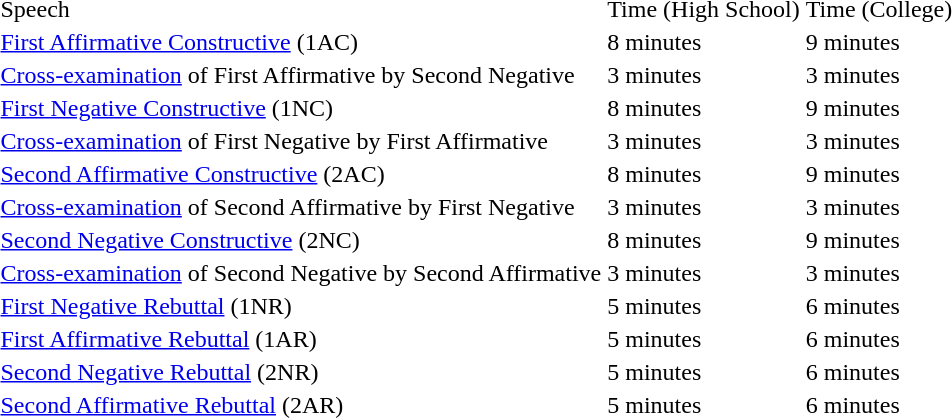<table class="mw-collapsible">
<tr>
<td>Speech</td>
<td>Time (High School)</td>
<td>Time (College)</td>
</tr>
<tr>
<td><a href='#'>First Affirmative Constructive</a> (1AC)</td>
<td>8 minutes</td>
<td>9 minutes</td>
</tr>
<tr>
<td><a href='#'>Cross-examination</a> of First Affirmative by Second Negative</td>
<td>3 minutes</td>
<td>3 minutes</td>
</tr>
<tr>
<td><a href='#'>First Negative Constructive</a> (1NC)</td>
<td>8 minutes</td>
<td>9 minutes</td>
</tr>
<tr>
<td><a href='#'>Cross-examination</a> of First Negative by First Affirmative</td>
<td>3 minutes</td>
<td>3 minutes</td>
</tr>
<tr>
<td><a href='#'>Second Affirmative Constructive</a> (2AC)</td>
<td>8 minutes</td>
<td>9 minutes</td>
</tr>
<tr>
<td><a href='#'>Cross-examination</a> of Second Affirmative by First Negative</td>
<td>3 minutes</td>
<td>3 minutes</td>
</tr>
<tr>
<td><a href='#'>Second Negative Constructive</a> (2NC)</td>
<td>8 minutes</td>
<td>9 minutes</td>
</tr>
<tr>
<td><a href='#'>Cross-examination</a> of Second Negative by Second Affirmative</td>
<td>3 minutes</td>
<td>3 minutes</td>
</tr>
<tr>
<td><a href='#'>First Negative Rebuttal</a> (1NR)</td>
<td>5 minutes</td>
<td>6 minutes</td>
</tr>
<tr>
<td><a href='#'>First Affirmative Rebuttal</a> (1AR)</td>
<td>5 minutes</td>
<td>6 minutes</td>
</tr>
<tr>
<td><a href='#'>Second Negative Rebuttal</a> (2NR)</td>
<td>5 minutes</td>
<td>6 minutes</td>
</tr>
<tr>
<td><a href='#'>Second Affirmative Rebuttal</a> (2AR)</td>
<td>5 minutes</td>
<td>6 minutes</td>
</tr>
</table>
